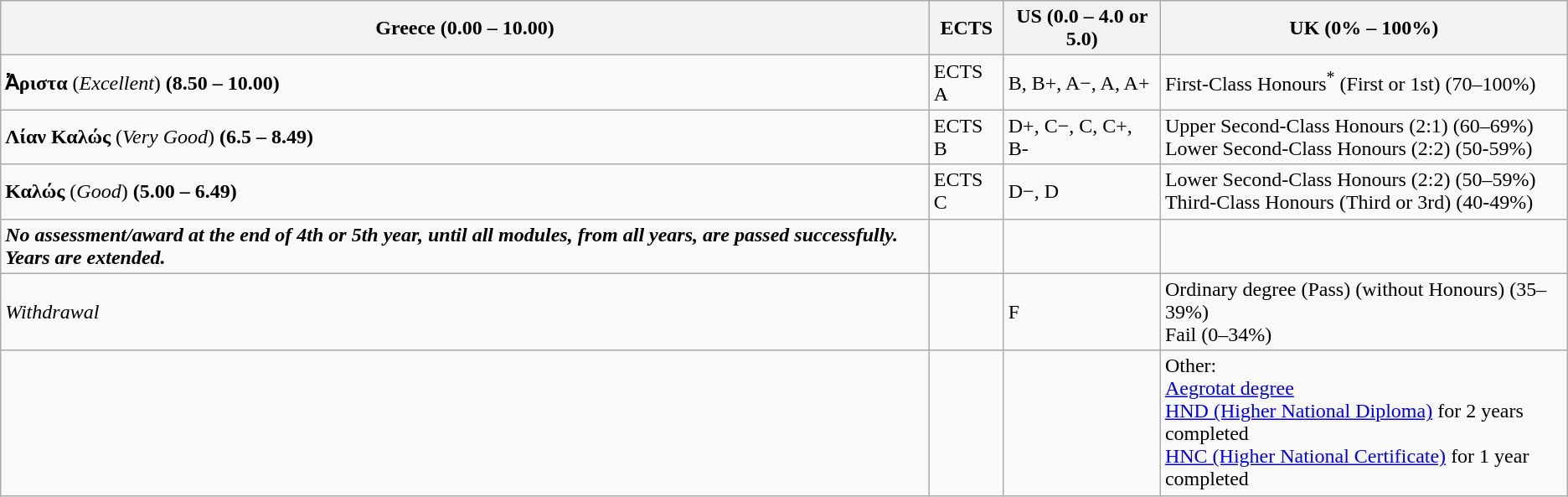<table class="wikitable" border="1">
<tr>
<th>Greece (0.00 – 10.00)</th>
<th>ECTS</th>
<th>US (0.0 – 4.0 or 5.0)</th>
<th>UK (0% – 100%)</th>
</tr>
<tr>
<td><strong>Ἀριστα</strong> (<em>Excellent</em>) <strong>(8.50 – 10.00)</strong></td>
<td>ECTS A</td>
<td>B, B+, A−, A, A+</td>
<td>First-Class Honours<sup>*</sup> (First or 1st) (70–100%)</td>
</tr>
<tr>
<td><strong>Λίαν Καλώς</strong> (<em>Very Good</em>) <strong>(6.5 – 8.49)</strong></td>
<td>ECTS B</td>
<td>D+, C−, C, C+, B-</td>
<td>Upper Second-Class Honours (2:1) (60–69%)<br>Lower Second-Class Honours (2:2) (50-59%)</td>
</tr>
<tr>
<td><strong>Καλώς</strong> (<em>Good</em>) <strong>(5.00 – 6.49)</strong></td>
<td>ECTS C</td>
<td>D−, D</td>
<td>Lower Second-Class Honours (2:2) (50–59%)<br>Third-Class Honours (Third or 3rd) (40-49%)</td>
</tr>
<tr>
<td><strong> <em>No assessment/award at the end of 4th or 5th year, until all modules, from all years, are passed successfully. Years are extended.</em> </strong></td>
<td></td>
<td></td>
<td></td>
</tr>
<tr>
<td><em>Withdrawal</em></td>
<td></td>
<td>F</td>
<td>Ordinary degree (Pass) (without Honours) (35–39%)<br>Fail (0–34%)</td>
</tr>
<tr>
<td></td>
<td></td>
<td></td>
<td>Other:<br><a href='#'>Aegrotat degree</a><br><a href='#'>HND (Higher National Diploma)</a> for 2 years completed<br><a href='#'>HNC (Higher National Certificate)</a> for 1 year completed</td>
</tr>
</table>
